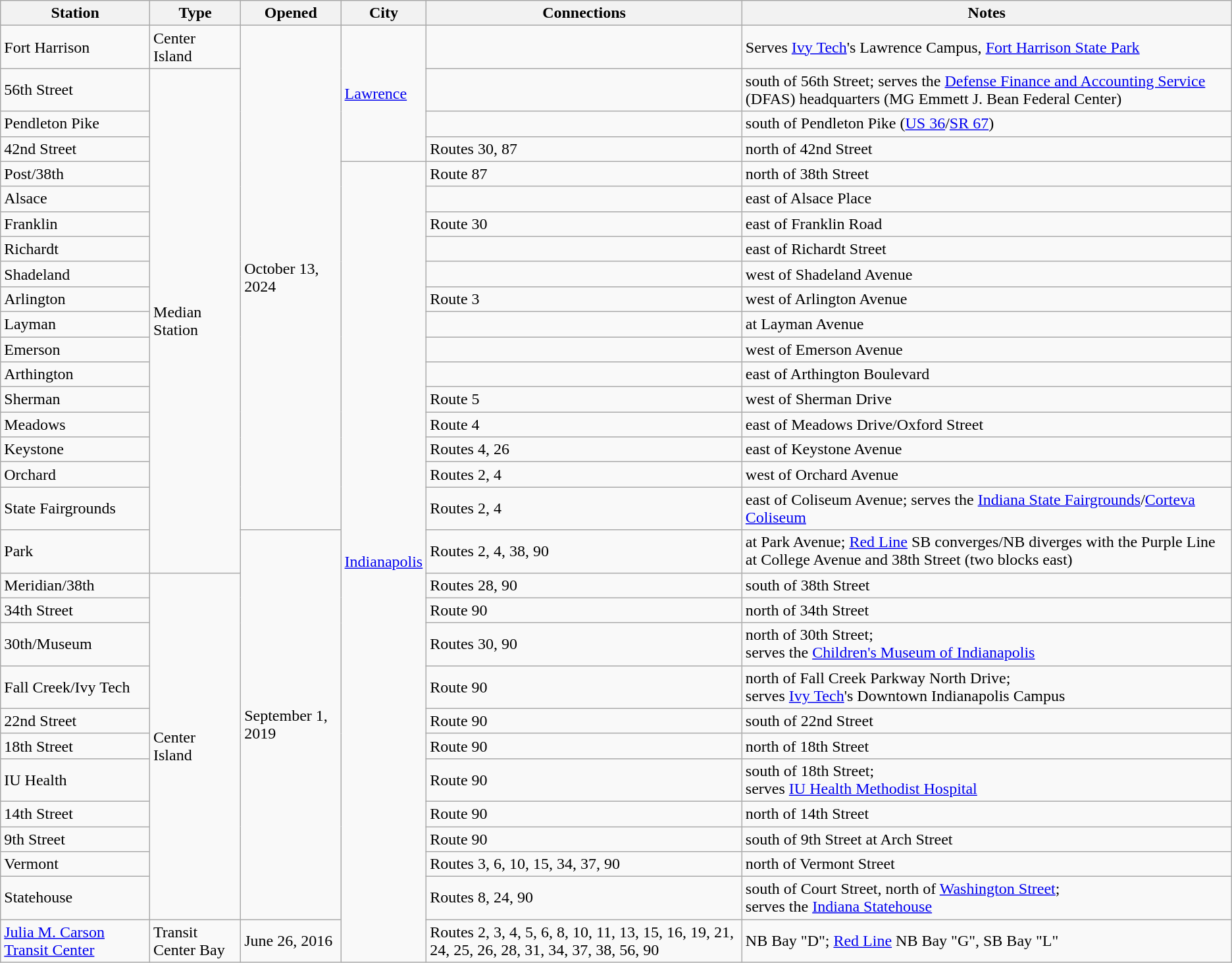<table class="wikitable">
<tr>
<th colspan="1">Station</th>
<th rowspan="1">Type</th>
<th rowspan="1">Opened</th>
<th rowspan="1">City</th>
<th rowspan="1">Connections</th>
<th rowspan="1">Notes</th>
</tr>
<tr>
<td>Fort Harrison</td>
<td>Center Island</td>
<td rowspan="18">October 13, 2024</td>
<td rowspan="4"><a href='#'>Lawrence</a></td>
<td></td>
<td>Serves <a href='#'>Ivy Tech</a>'s Lawrence Campus, <a href='#'>Fort Harrison State Park</a></td>
</tr>
<tr>
<td>56th Street</td>
<td rowspan="18">Median Station</td>
<td></td>
<td>south of 56th Street; serves the <a href='#'>Defense Finance and Accounting Service</a> (DFAS) headquarters (MG Emmett J. Bean Federal Center)</td>
</tr>
<tr>
<td>Pendleton Pike</td>
<td></td>
<td>south of Pendleton Pike (<a href='#'>US 36</a>/<a href='#'>SR 67</a>)</td>
</tr>
<tr>
<td>42nd Street</td>
<td>Routes 30, 87</td>
<td>north of 42nd Street</td>
</tr>
<tr>
<td>Post/38th</td>
<td rowspan="27"><a href='#'>Indianapolis</a></td>
<td>Route 87</td>
<td>north of 38th Street</td>
</tr>
<tr>
<td>Alsace</td>
<td></td>
<td>east of Alsace Place</td>
</tr>
<tr>
<td>Franklin</td>
<td>Route 30</td>
<td>east of Franklin Road</td>
</tr>
<tr>
<td>Richardt</td>
<td></td>
<td>east of Richardt Street</td>
</tr>
<tr>
<td>Shadeland</td>
<td></td>
<td>west of Shadeland Avenue</td>
</tr>
<tr>
<td>Arlington</td>
<td>Route 3</td>
<td>west of Arlington Avenue</td>
</tr>
<tr>
<td>Layman</td>
<td></td>
<td>at Layman Avenue</td>
</tr>
<tr>
<td>Emerson</td>
<td></td>
<td>west of Emerson Avenue</td>
</tr>
<tr>
<td>Arthington</td>
<td></td>
<td>east of Arthington Boulevard</td>
</tr>
<tr>
<td>Sherman</td>
<td>Route 5</td>
<td>west of Sherman Drive</td>
</tr>
<tr>
<td>Meadows</td>
<td>Route 4</td>
<td>east of Meadows Drive/Oxford Street</td>
</tr>
<tr>
<td>Keystone</td>
<td>Routes 4, 26</td>
<td>east of Keystone Avenue</td>
</tr>
<tr>
<td>Orchard</td>
<td>Routes 2, 4</td>
<td>west of Orchard Avenue</td>
</tr>
<tr>
<td>State Fairgrounds</td>
<td>Routes 2, 4</td>
<td>east of Coliseum Avenue; serves the <a href='#'>Indiana State Fairgrounds</a>/<a href='#'>Corteva Coliseum</a></td>
</tr>
<tr>
<td>Park</td>
<td rowspan="12">September 1, 2019</td>
<td>Routes 2, 4, 38, 90</td>
<td>at Park Avenue; <a href='#'>Red Line</a> SB converges/NB diverges with the Purple Line at College Avenue and 38th Street (two blocks east)</td>
</tr>
<tr>
<td>Meridian/38th</td>
<td rowspan="11">Center Island</td>
<td>Routes 28, 90</td>
<td>south of 38th Street</td>
</tr>
<tr>
<td>34th Street</td>
<td>Route 90</td>
<td>north of 34th Street</td>
</tr>
<tr>
<td>30th/Museum</td>
<td>Routes 30, 90</td>
<td>north of 30th Street;<br>serves the <a href='#'>Children's Museum of Indianapolis</a></td>
</tr>
<tr>
<td>Fall Creek/Ivy Tech</td>
<td>Route 90</td>
<td>north of Fall Creek Parkway North Drive;<br>serves <a href='#'>Ivy Tech</a>'s Downtown Indianapolis Campus</td>
</tr>
<tr>
<td>22nd Street</td>
<td>Route 90</td>
<td>south of 22nd Street</td>
</tr>
<tr>
<td>18th Street</td>
<td>Route 90</td>
<td>north of 18th Street</td>
</tr>
<tr>
<td>IU Health</td>
<td>Route 90</td>
<td>south of 18th Street;<br>serves <a href='#'>IU Health Methodist Hospital</a></td>
</tr>
<tr>
<td>14th Street</td>
<td>Route 90</td>
<td>north of 14th Street</td>
</tr>
<tr>
<td>9th Street</td>
<td>Route 90</td>
<td>south of 9th Street at Arch Street</td>
</tr>
<tr>
<td>Vermont</td>
<td>Routes 3, 6, 10, 15, 34, 37, 90</td>
<td>north of Vermont Street</td>
</tr>
<tr>
<td>Statehouse</td>
<td>Routes 8, 24, 90</td>
<td>south of Court Street, north of <a href='#'>Washington Street</a>;<br>serves the <a href='#'>Indiana Statehouse</a></td>
</tr>
<tr>
<td><a href='#'>Julia M. Carson Transit Center</a></td>
<td>Transit Center Bay</td>
<td>June 26, 2016</td>
<td>Routes 2, 3, 4, 5, 6, 8, 10, 11, 13, 15, 16, 19, 21, 24, 25, 26, 28, 31, 34, 37, 38, 56, 90</td>
<td>NB Bay "D"; <a href='#'>Red Line</a> NB Bay "G", SB Bay "L"</td>
</tr>
</table>
